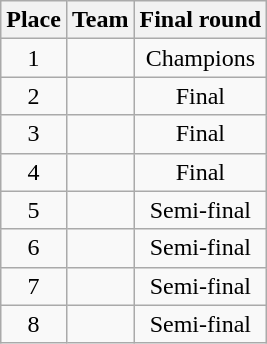<table class="wikitable" style="text-align:center;">
<tr>
<th>Place</th>
<th>Team</th>
<th>Final round</th>
</tr>
<tr>
<td>1</td>
<td style="text-align:left;"></td>
<td>Champions</td>
</tr>
<tr>
<td>2</td>
<td style="text-align:left;"></td>
<td>Final</td>
</tr>
<tr>
<td>3</td>
<td style="text-align:left;"></td>
<td>Final</td>
</tr>
<tr>
<td>4</td>
<td style="text-align:left;"></td>
<td>Final</td>
</tr>
<tr>
<td>5</td>
<td style="text-align:left;"></td>
<td>Semi-final</td>
</tr>
<tr>
<td>6</td>
<td style="text-align:left;"></td>
<td>Semi-final</td>
</tr>
<tr>
<td>7</td>
<td style="text-align:left;"></td>
<td>Semi-final</td>
</tr>
<tr>
<td>8</td>
<td style="text-align:left;"></td>
<td>Semi-final</td>
</tr>
</table>
